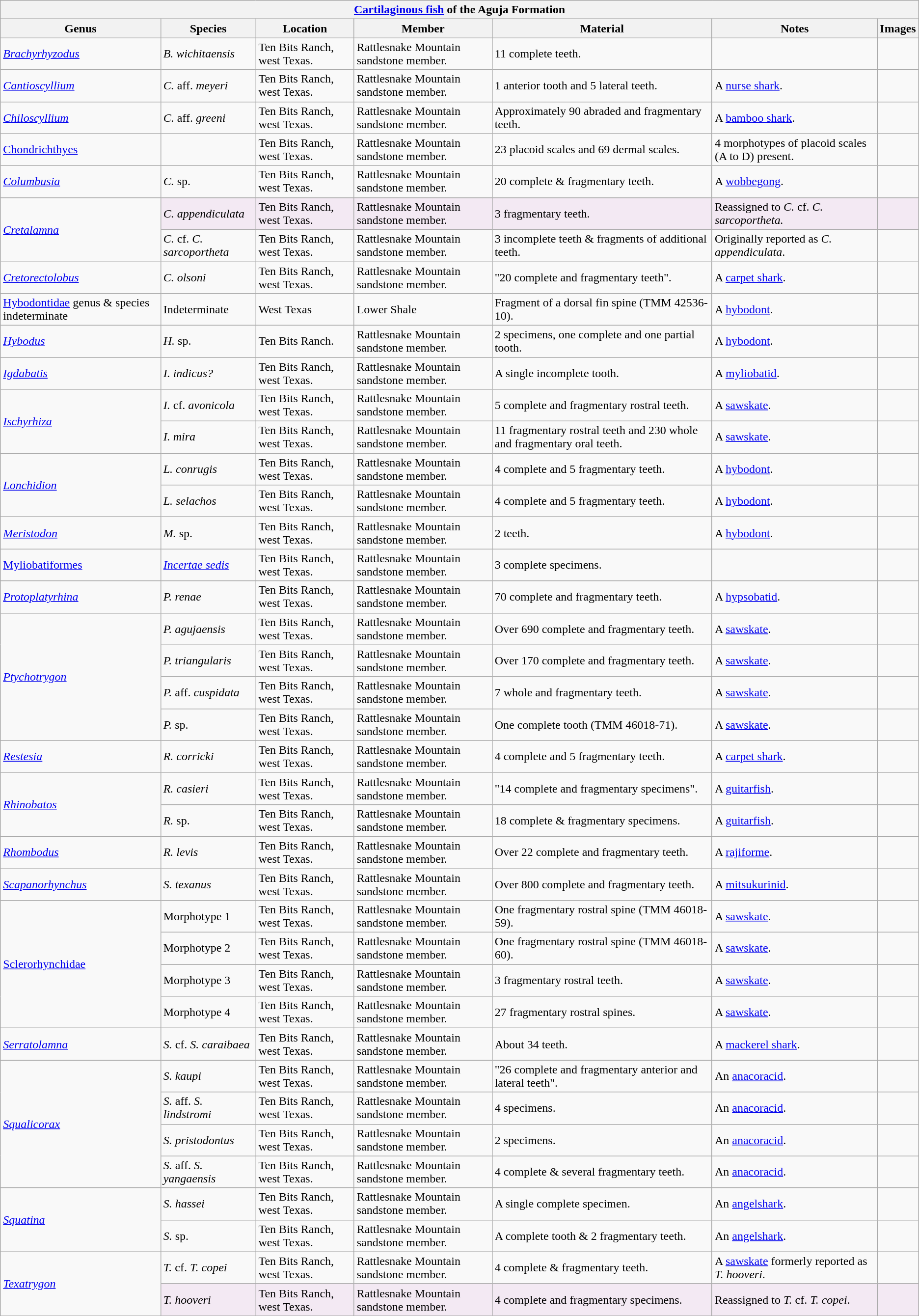<table class="wikitable" align="center">
<tr>
<th colspan="7" align="center"><strong><a href='#'>Cartilaginous fish</a> of the Aguja Formation</strong></th>
</tr>
<tr>
<th>Genus</th>
<th>Species</th>
<th>Location</th>
<th><strong>Member</strong></th>
<th><strong>Material</strong></th>
<th>Notes</th>
<th>Images</th>
</tr>
<tr>
<td><em><a href='#'>Brachyrhyzodus</a></em></td>
<td><em>B. wichitaensis</em></td>
<td>Ten Bits Ranch, west Texas.</td>
<td>Rattlesnake Mountain sandstone member.</td>
<td>11 complete teeth.</td>
<td></td>
<td></td>
</tr>
<tr>
<td><em><a href='#'>Cantioscyllium</a></em></td>
<td><em>C.</em> aff. <em>meyeri</em></td>
<td>Ten Bits Ranch, west Texas.</td>
<td>Rattlesnake Mountain sandstone member.</td>
<td>1 anterior tooth and 5 lateral teeth.</td>
<td>A <a href='#'>nurse shark</a>.</td>
<td></td>
</tr>
<tr>
<td><em><a href='#'>Chiloscyllium</a></em></td>
<td><em>C.</em> aff. <em>greeni</em></td>
<td>Ten Bits Ranch, west Texas.</td>
<td>Rattlesnake Mountain sandstone member.</td>
<td>Approximately 90 abraded and fragmentary teeth.</td>
<td>A <a href='#'>bamboo shark</a>.</td>
<td></td>
</tr>
<tr>
<td><a href='#'>Chondrichthyes</a></td>
<td></td>
<td>Ten Bits Ranch, west Texas.</td>
<td>Rattlesnake Mountain sandstone member.</td>
<td>23 placoid scales and 69 dermal scales.</td>
<td>4 morphotypes of placoid scales (A to D) present.</td>
<td></td>
</tr>
<tr>
<td><em><a href='#'>Columbusia</a></em></td>
<td><em>C.</em> sp.</td>
<td>Ten Bits Ranch, west Texas.</td>
<td>Rattlesnake Mountain sandstone member.</td>
<td>20 complete & fragmentary teeth.</td>
<td>A <a href='#'>wobbegong</a>.</td>
<td></td>
</tr>
<tr>
<td rowspan="2"><em><a href='#'>Cretalamna</a></em></td>
<td style="background:#f3e9f3;"><em>C. appendiculata</em></td>
<td style="background:#f3e9f3;">Ten Bits Ranch, west Texas.</td>
<td style="background:#f3e9f3;">Rattlesnake Mountain sandstone member.</td>
<td style="background:#f3e9f3;">3 fragmentary teeth.</td>
<td style="background:#f3e9f3;">Reassigned to <em>C.</em> cf. <em>C. sarcoportheta.</em></td>
<td style="background:#f3e9f3;"></td>
</tr>
<tr>
<td><em>C.</em> cf. <em>C. sarcoportheta</em></td>
<td>Ten Bits Ranch, west Texas.</td>
<td>Rattlesnake Mountain sandstone member.</td>
<td>3 incomplete teeth & fragments of additional teeth.</td>
<td>Originally reported as <em>C. appendiculata</em>.</td>
<td></td>
</tr>
<tr>
<td><em><a href='#'>Cretorectolobus</a></em></td>
<td><em>C. olsoni</em></td>
<td>Ten Bits Ranch, west Texas.</td>
<td>Rattlesnake Mountain sandstone member.</td>
<td>"20 complete and fragmentary teeth".</td>
<td>A <a href='#'>carpet shark</a>.</td>
<td></td>
</tr>
<tr>
<td><a href='#'>Hybodontidae</a> genus & species indeterminate</td>
<td>Indeterminate</td>
<td>West Texas</td>
<td>Lower Shale</td>
<td>Fragment of a dorsal fin spine (TMM 42536-10).</td>
<td>A <a href='#'>hybodont</a>.</td>
<td></td>
</tr>
<tr>
<td><em><a href='#'>Hybodus</a></em></td>
<td><em>H.</em> sp.</td>
<td>Ten Bits Ranch.</td>
<td>Rattlesnake Mountain sandstone member.</td>
<td>2 specimens, one complete and one partial tooth.</td>
<td>A <a href='#'>hybodont</a>.</td>
<td></td>
</tr>
<tr>
<td><em><a href='#'>Igdabatis</a></em></td>
<td><em>I. indicus?</em></td>
<td>Ten Bits Ranch, west Texas.</td>
<td>Rattlesnake Mountain sandstone member.</td>
<td>A single incomplete tooth.</td>
<td>A <a href='#'>myliobatid</a>.</td>
<td></td>
</tr>
<tr>
<td rowspan=2><em><a href='#'>Ischyrhiza</a></em></td>
<td><em>I.</em> cf. <em>avonicola</em></td>
<td>Ten Bits Ranch, west Texas.</td>
<td>Rattlesnake Mountain sandstone member.</td>
<td>5 complete and fragmentary rostral teeth.</td>
<td>A <a href='#'>sawskate</a>.</td>
<td></td>
</tr>
<tr>
<td><em>I. mira</em></td>
<td>Ten Bits Ranch, west Texas.</td>
<td>Rattlesnake Mountain sandstone member.</td>
<td>11 fragmentary rostral teeth and 230 whole and fragmentary oral teeth.</td>
<td>A <a href='#'>sawskate</a>.</td>
<td></td>
</tr>
<tr>
<td rowspan="2"><em><a href='#'>Lonchidion</a></em></td>
<td><em>L. conrugis</em></td>
<td>Ten Bits Ranch, west Texas.</td>
<td>Rattlesnake Mountain sandstone member.</td>
<td>4 complete and 5 fragmentary teeth.</td>
<td>A <a href='#'>hybodont</a>.</td>
<td></td>
</tr>
<tr>
<td><em>L. selachos</em></td>
<td>Ten Bits Ranch, west Texas.</td>
<td>Rattlesnake Mountain sandstone member.</td>
<td>4 complete and 5 fragmentary teeth.</td>
<td>A <a href='#'>hybodont</a>.</td>
<td></td>
</tr>
<tr>
<td><em><a href='#'>Meristodon</a></em></td>
<td><em>M.</em> sp.</td>
<td>Ten Bits Ranch, west Texas.</td>
<td>Rattlesnake Mountain sandstone member.</td>
<td>2 teeth.</td>
<td>A <a href='#'>hybodont</a>.</td>
<td></td>
</tr>
<tr>
<td><a href='#'>Myliobatiformes</a></td>
<td><em><a href='#'>Incertae sedis</a></em></td>
<td>Ten Bits Ranch, west Texas.</td>
<td>Rattlesnake Mountain sandstone member.</td>
<td>3 complete specimens.</td>
<td></td>
<td></td>
</tr>
<tr>
<td><em><a href='#'>Protoplatyrhina</a></em></td>
<td><em>P. renae</em></td>
<td>Ten Bits Ranch, west Texas.</td>
<td>Rattlesnake Mountain sandstone member.</td>
<td>70 complete and fragmentary teeth.</td>
<td>A <a href='#'>hypsobatid</a>.</td>
<td></td>
</tr>
<tr>
<td rowspan="4"><em><a href='#'>Ptychotrygon</a></em></td>
<td><em>P. agujaensis</em></td>
<td>Ten Bits Ranch, west Texas.</td>
<td>Rattlesnake Mountain sandstone member.</td>
<td>Over 690 complete and fragmentary teeth.</td>
<td>A <a href='#'>sawskate</a>.</td>
<td></td>
</tr>
<tr>
<td><em>P. triangularis</em></td>
<td>Ten Bits Ranch, west Texas.</td>
<td>Rattlesnake Mountain sandstone member.</td>
<td>Over 170 complete and fragmentary teeth.</td>
<td>A <a href='#'>sawskate</a>.</td>
<td></td>
</tr>
<tr>
<td><em>P.</em> aff. <em>cuspidata</em></td>
<td>Ten Bits Ranch, west Texas.</td>
<td>Rattlesnake Mountain sandstone member.</td>
<td>7 whole and fragmentary teeth.</td>
<td>A <a href='#'>sawskate</a>.</td>
<td></td>
</tr>
<tr>
<td><em>P.</em> sp.</td>
<td>Ten Bits Ranch, west Texas.</td>
<td>Rattlesnake Mountain sandstone member.</td>
<td>One complete tooth (TMM 46018-71).</td>
<td>A <a href='#'>sawskate</a>.</td>
<td></td>
</tr>
<tr>
<td><em><a href='#'>Restesia</a></em></td>
<td><em>R. corricki</em></td>
<td>Ten Bits Ranch, west Texas.</td>
<td>Rattlesnake Mountain sandstone member.</td>
<td>4 complete and 5 fragmentary teeth.</td>
<td>A <a href='#'>carpet shark</a>.</td>
<td></td>
</tr>
<tr>
<td rowspan="2"><em><a href='#'>Rhinobatos</a></em></td>
<td><em>R. casieri</em></td>
<td>Ten Bits Ranch, west Texas.</td>
<td>Rattlesnake Mountain sandstone member.</td>
<td>"14 complete and fragmentary specimens".</td>
<td>A <a href='#'>guitarfish</a>.</td>
<td></td>
</tr>
<tr>
<td><em>R.</em> sp.</td>
<td>Ten Bits Ranch, west Texas.</td>
<td>Rattlesnake Mountain sandstone member.</td>
<td>18 complete & fragmentary specimens.</td>
<td>A <a href='#'>guitarfish</a>.</td>
<td></td>
</tr>
<tr>
<td><em><a href='#'>Rhombodus</a></em></td>
<td><em>R. levis</em></td>
<td>Ten Bits Ranch, west Texas.</td>
<td>Rattlesnake Mountain sandstone member.</td>
<td>Over 22 complete and fragmentary teeth.</td>
<td>A <a href='#'>rajiforme</a>.</td>
<td></td>
</tr>
<tr>
<td><em><a href='#'>Scapanorhynchus</a></em></td>
<td><em>S. texanus</em></td>
<td>Ten Bits Ranch, west Texas.</td>
<td>Rattlesnake Mountain sandstone member.</td>
<td>Over 800 complete and fragmentary teeth.</td>
<td>A <a href='#'>mitsukurinid</a>.</td>
<td></td>
</tr>
<tr>
<td rowspan="4"><a href='#'>Sclerorhynchidae</a></td>
<td>Morphotype 1</td>
<td>Ten Bits Ranch, west Texas.</td>
<td>Rattlesnake Mountain sandstone member.</td>
<td>One fragmentary rostral spine (TMM 46018-59).</td>
<td>A <a href='#'>sawskate</a>.</td>
<td></td>
</tr>
<tr>
<td>Morphotype 2</td>
<td>Ten Bits Ranch, west Texas.</td>
<td>Rattlesnake Mountain sandstone member.</td>
<td>One fragmentary rostral spine (TMM 46018-60).</td>
<td>A <a href='#'>sawskate</a>.</td>
<td></td>
</tr>
<tr>
<td>Morphotype 3</td>
<td>Ten Bits Ranch, west Texas.</td>
<td>Rattlesnake Mountain sandstone member.</td>
<td>3 fragmentary rostral teeth.</td>
<td>A <a href='#'>sawskate</a>.</td>
<td></td>
</tr>
<tr>
<td>Morphotype 4</td>
<td>Ten Bits Ranch, west Texas.</td>
<td>Rattlesnake Mountain sandstone member.</td>
<td>27 fragmentary rostral spines.</td>
<td>A <a href='#'>sawskate</a>.</td>
<td></td>
</tr>
<tr>
<td><em><a href='#'>Serratolamna</a></em></td>
<td><em>S.</em> cf. <em>S. caraibaea</em></td>
<td>Ten Bits Ranch, west Texas.</td>
<td>Rattlesnake Mountain sandstone member.</td>
<td>About 34 teeth.</td>
<td>A <a href='#'>mackerel shark</a>.</td>
<td></td>
</tr>
<tr>
<td rowspan="4"><em><a href='#'>Squalicorax</a></em></td>
<td><em>S. kaupi</em></td>
<td>Ten Bits Ranch, west Texas.</td>
<td>Rattlesnake Mountain sandstone member.</td>
<td>"26 complete and fragmentary anterior and lateral teeth".</td>
<td>An <a href='#'>anacoracid</a>.</td>
<td></td>
</tr>
<tr>
<td><em>S.</em> aff. <em>S. lindstromi</em></td>
<td>Ten Bits Ranch, west Texas.</td>
<td>Rattlesnake Mountain sandstone member.</td>
<td>4 specimens.</td>
<td>An <a href='#'>anacoracid</a>.</td>
<td></td>
</tr>
<tr>
<td><em>S. pristodontus</em></td>
<td>Ten Bits Ranch, west Texas.</td>
<td>Rattlesnake Mountain sandstone member.</td>
<td>2 specimens.</td>
<td>An <a href='#'>anacoracid</a>.</td>
<td></td>
</tr>
<tr>
<td><em>S.</em> aff. <em>S. yangaensis</em></td>
<td>Ten Bits Ranch, west Texas.</td>
<td>Rattlesnake Mountain sandstone member.</td>
<td>4 complete & several fragmentary teeth.</td>
<td>An <a href='#'>anacoracid</a>.</td>
<td></td>
</tr>
<tr>
<td rowspan="2"><em><a href='#'>Squatina</a></em></td>
<td><em>S. hassei</em></td>
<td>Ten Bits Ranch, west Texas.</td>
<td>Rattlesnake Mountain sandstone member.</td>
<td>A single complete specimen.</td>
<td>An <a href='#'>angelshark</a>.</td>
<td></td>
</tr>
<tr>
<td><em>S.</em> sp.</td>
<td>Ten Bits Ranch, west Texas.</td>
<td>Rattlesnake Mountain sandstone member.</td>
<td>A complete tooth & 2 fragmentary teeth.</td>
<td>An <a href='#'>angelshark</a>.</td>
<td></td>
</tr>
<tr>
<td rowspan="2"><em><a href='#'>Texatrygon</a></em></td>
<td><em>T.</em> cf. <em>T. copei</em></td>
<td>Ten Bits Ranch, west Texas.</td>
<td>Rattlesnake Mountain sandstone member.</td>
<td>4 complete & fragmentary teeth.</td>
<td>A <a href='#'>sawskate</a> formerly reported as <em>T. hooveri</em>.</td>
<td></td>
</tr>
<tr>
<td style="background:#f3e9f3;"><em>T. hooveri</em></td>
<td style="background:#f3e9f3;">Ten Bits Ranch, west Texas.</td>
<td style="background:#f3e9f3;">Rattlesnake Mountain sandstone member.</td>
<td style="background:#f3e9f3;">4 complete and fragmentary specimens.</td>
<td style="background:#f3e9f3;">Reassigned to <em>T.</em> cf. <em>T. copei</em>.</td>
<td style="background:#f3e9f3;"></td>
</tr>
</table>
